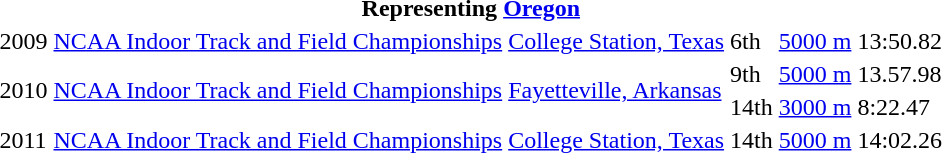<table>
<tr>
<th colspan=6>Representing <a href='#'>Oregon</a></th>
</tr>
<tr>
<td>2009</td>
<td><a href='#'>NCAA Indoor Track and Field Championships</a></td>
<td><a href='#'>College Station, Texas</a></td>
<td>6th</td>
<td><a href='#'>5000 m</a></td>
<td>13:50.82</td>
</tr>
<tr>
<td rowspan=2>2010</td>
<td rowspan=2><a href='#'>NCAA Indoor Track and Field Championships</a></td>
<td rowspan=2><a href='#'>Fayetteville, Arkansas</a></td>
<td>9th</td>
<td><a href='#'>5000 m</a></td>
<td>13.57.98</td>
</tr>
<tr>
<td>14th</td>
<td><a href='#'>3000 m</a></td>
<td>8:22.47</td>
</tr>
<tr>
<td>2011</td>
<td><a href='#'>NCAA Indoor Track and Field Championships</a></td>
<td><a href='#'>College Station, Texas</a></td>
<td>14th</td>
<td><a href='#'>5000 m</a></td>
<td>14:02.26</td>
</tr>
</table>
